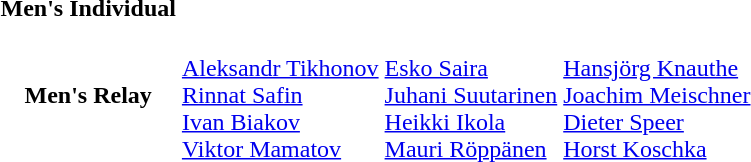<table>
<tr>
<th scope="row">Men's Individual<br></th>
<td></td>
<td></td>
<td></td>
</tr>
<tr>
<th scope="row">Men's Relay<br></th>
<td><br><a href='#'>Aleksandr Tikhonov</a><br><a href='#'>Rinnat Safin</a><br><a href='#'>Ivan Biakov</a><br><a href='#'>Viktor Mamatov</a></td>
<td><br><a href='#'>Esko Saira</a><br><a href='#'>Juhani Suutarinen</a><br><a href='#'>Heikki Ikola</a><br><a href='#'>Mauri Röppänen</a></td>
<td><br><a href='#'>Hansjörg Knauthe</a><br><a href='#'>Joachim Meischner</a><br><a href='#'>Dieter Speer</a><br><a href='#'>Horst Koschka</a></td>
</tr>
</table>
